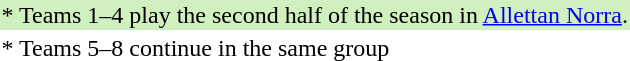<table>
<tr style="background: #D0F0C0;">
<td>* Teams 1–4 play the second half of the season in <a href='#'>Allettan Norra</a>.</td>
</tr>
<tr>
<td>* Teams 5–8 continue in the same group</td>
</tr>
</table>
